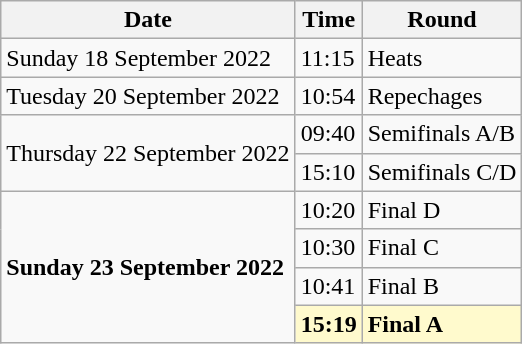<table class="wikitable">
<tr>
<th>Date</th>
<th>Time</th>
<th>Round</th>
</tr>
<tr>
<td>Sunday 18 September 2022</td>
<td>11:15</td>
<td>Heats</td>
</tr>
<tr>
<td>Tuesday 20 September 2022</td>
<td>10:54</td>
<td>Repechages</td>
</tr>
<tr>
<td rowspan=2>Thursday 22 September 2022</td>
<td>09:40</td>
<td>Semifinals A/B</td>
</tr>
<tr>
<td>15:10</td>
<td>Semifinals C/D</td>
</tr>
<tr>
<td rowspan=4><strong>Sunday 23 September 2022</strong></td>
<td>10:20</td>
<td>Final D</td>
</tr>
<tr>
<td>10:30</td>
<td>Final C</td>
</tr>
<tr>
<td>10:41</td>
<td>Final B</td>
</tr>
<tr>
<td style=background:lemonchiffon><strong>15:19</strong></td>
<td style=background:lemonchiffon><strong>Final A</strong></td>
</tr>
</table>
